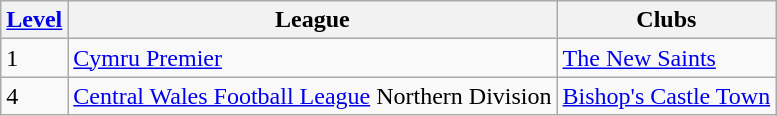<table class="wikitable sortable">
<tr>
<th><a href='#'>Level</a></th>
<th>League</th>
<th>Clubs</th>
</tr>
<tr>
<td>1</td>
<td><a href='#'>Cymru Premier</a></td>
<td><a href='#'>The New Saints</a></td>
</tr>
<tr>
<td>4</td>
<td><a href='#'>Central Wales Football League</a> Northern Division</td>
<td><a href='#'>Bishop's Castle Town</a></td>
</tr>
</table>
